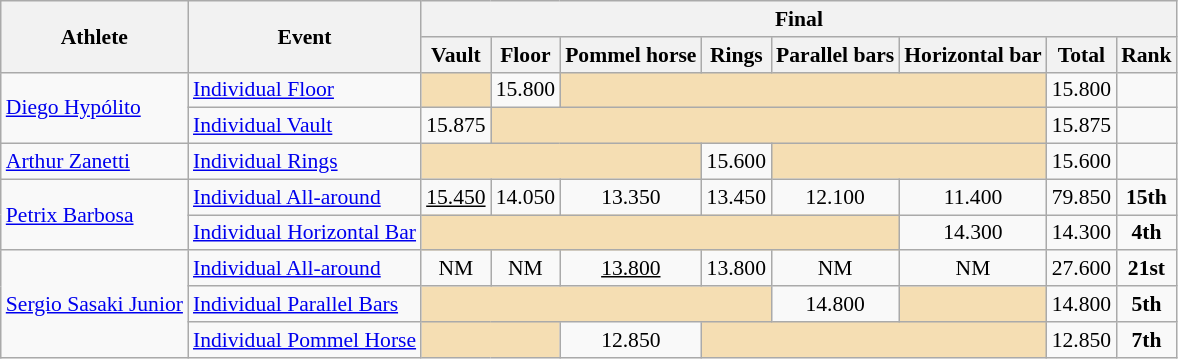<table class="wikitable" style="font-size:90%">
<tr>
<th rowspan="2">Athlete</th>
<th rowspan="2">Event</th>
<th colspan = "8">Final</th>
</tr>
<tr>
<th>Vault</th>
<th>Floor</th>
<th>Pommel horse</th>
<th>Rings</th>
<th>Parallel bars</th>
<th>Horizontal bar</th>
<th>Total</th>
<th>Rank</th>
</tr>
<tr>
<td rowspan=2><a href='#'>Diego Hypólito</a></td>
<td><a href='#'>Individual Floor</a></td>
<td bgcolor=wheat></td>
<td align=center>15.800</td>
<td colspan=4 bgcolor=wheat></td>
<td align=center>15.800</td>
<td align=center></td>
</tr>
<tr>
<td><a href='#'>Individual Vault</a></td>
<td align=center>15.875</td>
<td colspan=5 bgcolor=wheat></td>
<td align=center>15.875</td>
<td align=center></td>
</tr>
<tr>
<td><a href='#'>Arthur Zanetti</a></td>
<td><a href='#'>Individual Rings</a></td>
<td colspan=3 bgcolor=wheat></td>
<td align=center>15.600</td>
<td colspan=2 bgcolor=wheat></td>
<td align=center>15.600</td>
<td align=center></td>
</tr>
<tr>
<td rowspan=2><a href='#'>Petrix Barbosa</a></td>
<td><a href='#'>Individual All-around</a></td>
<td align=center><u>15.450</u></td>
<td align=center>14.050</td>
<td align=center>13.350</td>
<td align=center>13.450</td>
<td align=center>12.100</td>
<td align=center>11.400</td>
<td align=center>79.850</td>
<td align=center><strong>15th</strong></td>
</tr>
<tr>
<td><a href='#'>Individual Horizontal Bar</a></td>
<td colspan=5 bgcolor=wheat></td>
<td align=center>14.300</td>
<td align=center>14.300</td>
<td align=center><strong>4th</strong></td>
</tr>
<tr>
<td rowspan=3><a href='#'>Sergio Sasaki Junior</a></td>
<td><a href='#'>Individual All-around</a></td>
<td align=center>NM</td>
<td align=center>NM</td>
<td align=center><u>13.800</u></td>
<td align=center>13.800</td>
<td align=center>NM</td>
<td align=center>NM</td>
<td align=center>27.600</td>
<td align=center><strong>21st</strong></td>
</tr>
<tr>
<td><a href='#'>Individual Parallel Bars</a></td>
<td colspan=4 bgcolor=wheat></td>
<td align=center>14.800</td>
<td bgcolor=wheat></td>
<td align=center>14.800</td>
<td align=center><strong>5th</strong></td>
</tr>
<tr>
<td><a href='#'>Individual Pommel Horse</a></td>
<td colspan=2 bgcolor=wheat></td>
<td align=center>12.850</td>
<td colspan=3 bgcolor=wheat></td>
<td align=center>12.850</td>
<td align=center><strong>7th</strong></td>
</tr>
</table>
